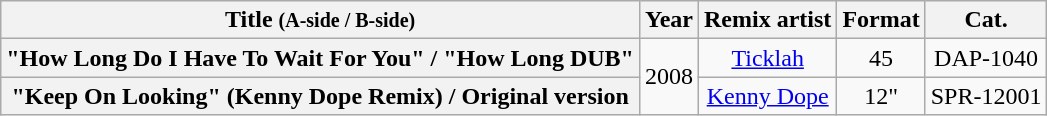<table class="wikitable plainrowheaders" style="text-align:center;">
<tr>
<th scope="col">Title <small>(A-side / B-side)</small></th>
<th scope="col">Year</th>
<th scope="col">Remix artist</th>
<th scope="col">Format</th>
<th scope="col">Cat.</th>
</tr>
<tr>
<th scope="row">"How Long Do I Have To Wait For You" / "How Long DUB"</th>
<td rowspan="2">2008</td>
<td><a href='#'>Ticklah</a></td>
<td>45</td>
<td>DAP-1040</td>
</tr>
<tr>
<th scope="row">"Keep On Looking" (Kenny Dope Remix) / Original version</th>
<td><a href='#'>Kenny Dope</a></td>
<td>12"</td>
<td>SPR-12001</td>
</tr>
</table>
